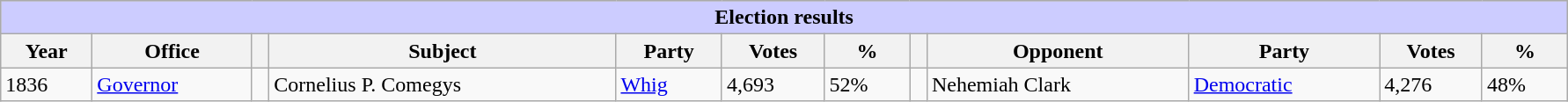<table class=wikitable style="width: 94%" style="text-align: center;" align="center">
<tr bgcolor=#cccccc>
<th colspan=12 style="background: #ccccff;">Election results</th>
</tr>
<tr>
<th><strong>Year</strong></th>
<th><strong>Office</strong></th>
<th></th>
<th><strong>Subject</strong></th>
<th><strong>Party</strong></th>
<th><strong>Votes</strong></th>
<th><strong>%</strong></th>
<th></th>
<th><strong>Opponent</strong></th>
<th><strong>Party</strong></th>
<th><strong>Votes</strong></th>
<th><strong>%</strong></th>
</tr>
<tr>
<td>1836</td>
<td><a href='#'>Governor</a></td>
<td></td>
<td>Cornelius P. Comegys</td>
<td><a href='#'>Whig</a></td>
<td>4,693</td>
<td>52%</td>
<td></td>
<td>Nehemiah Clark</td>
<td><a href='#'>Democratic</a></td>
<td>4,276</td>
<td>48%</td>
</tr>
</table>
